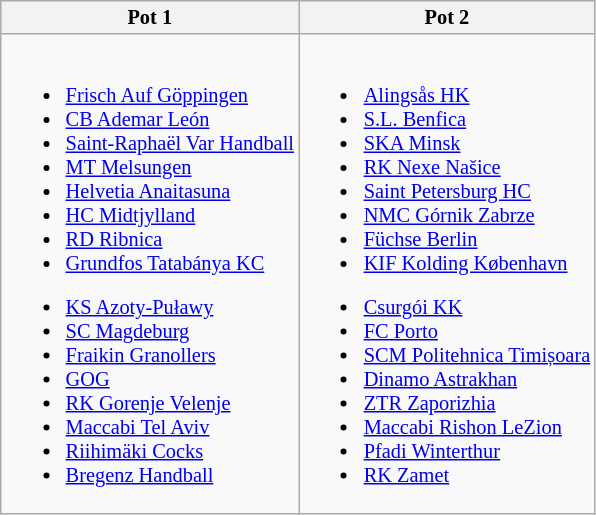<table class="wikitable" style="font-size:85%; white-space:nowrap;">
<tr>
<th>Pot 1</th>
<th>Pot 2</th>
</tr>
<tr>
<td><br>
<ul><li> <a href='#'>Frisch Auf Göppingen</a></li><li> <a href='#'>CB Ademar León</a></li><li> <a href='#'>Saint-Raphaël Var Handball</a></li><li> <a href='#'>MT Melsungen</a></li><li> <a href='#'>Helvetia Anaitasuna</a></li><li> <a href='#'>HC Midtjylland</a></li><li> <a href='#'>RD Ribnica</a></li><li> <a href='#'>Grundfos Tatabánya KC</a></li></ul><ul><li> <a href='#'>KS Azoty-Puławy</a></li><li> <a href='#'>SC Magdeburg</a></li><li> <a href='#'>Fraikin Granollers</a></li><li> <a href='#'>GOG</a></li><li> <a href='#'>RK Gorenje Velenje</a></li><li> <a href='#'>Maccabi Tel Aviv</a></li><li> <a href='#'>Riihimäki Cocks</a></li><li> <a href='#'>Bregenz Handball</a></li></ul></td>
<td><br>
<ul><li> <a href='#'>Alingsås HK</a></li><li> <a href='#'>S.L. Benfica</a></li><li> <a href='#'>SKA Minsk</a></li><li> <a href='#'>RK Nexe Našice</a></li><li> <a href='#'>Saint Petersburg HC</a></li><li> <a href='#'>NMC Górnik Zabrze</a></li><li> <a href='#'>Füchse Berlin</a></li><li> <a href='#'>KIF Kolding København</a></li></ul><ul><li> <a href='#'>Csurgói KK</a></li><li> <a href='#'>FC Porto</a></li><li> <a href='#'>SCM Politehnica Timișoara</a></li><li> <a href='#'>Dinamo Astrakhan</a></li><li> <a href='#'>ZTR Zaporizhia</a></li><li> <a href='#'>Maccabi Rishon LeZion</a></li><li> <a href='#'>Pfadi Winterthur</a></li><li> <a href='#'>RK Zamet</a></li></ul></td>
</tr>
</table>
